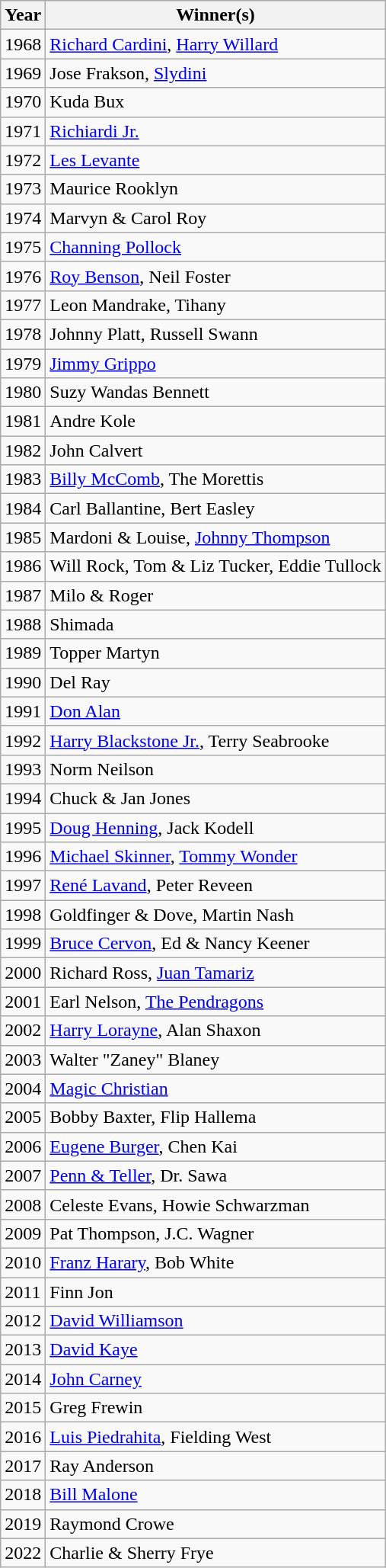<table class="wikitable sortable">
<tr>
<th>Year</th>
<th>Winner(s)</th>
</tr>
<tr>
<td>1968</td>
<td><a href='#'>Richard Cardini</a>, <a href='#'>Harry Willard</a></td>
</tr>
<tr>
<td>1969</td>
<td>Jose Frakson, <a href='#'>Slydini</a></td>
</tr>
<tr>
<td>1970</td>
<td>Kuda Bux</td>
</tr>
<tr>
<td>1971</td>
<td><a href='#'>Richiardi Jr.</a></td>
</tr>
<tr>
<td>1972</td>
<td><a href='#'>Les Levante</a></td>
</tr>
<tr>
<td>1973</td>
<td>Maurice Rooklyn</td>
</tr>
<tr>
<td>1974</td>
<td>Marvyn & Carol Roy</td>
</tr>
<tr>
<td>1975</td>
<td><a href='#'>Channing Pollock</a></td>
</tr>
<tr>
<td>1976</td>
<td><a href='#'>Roy Benson</a>, Neil Foster</td>
</tr>
<tr>
<td>1977</td>
<td>Leon Mandrake, Tihany</td>
</tr>
<tr>
<td>1978</td>
<td>Johnny Platt, Russell Swann</td>
</tr>
<tr>
<td>1979</td>
<td><a href='#'>Jimmy Grippo</a></td>
</tr>
<tr>
<td>1980</td>
<td>Suzy Wandas Bennett</td>
</tr>
<tr>
<td>1981</td>
<td>Andre Kole</td>
</tr>
<tr>
<td>1982</td>
<td>John Calvert</td>
</tr>
<tr>
<td>1983</td>
<td><a href='#'>Billy McComb</a>, The Morettis</td>
</tr>
<tr>
<td>1984</td>
<td>Carl Ballantine, Bert Easley</td>
</tr>
<tr>
<td>1985</td>
<td>Mardoni & Louise, <a href='#'>Johnny Thompson</a></td>
</tr>
<tr>
<td>1986</td>
<td>Will Rock, Tom & Liz Tucker, Eddie Tullock</td>
</tr>
<tr>
<td>1987</td>
<td>Milo & Roger</td>
</tr>
<tr>
<td>1988</td>
<td>Shimada</td>
</tr>
<tr>
<td>1989</td>
<td>Topper Martyn</td>
</tr>
<tr>
<td>1990</td>
<td>Del Ray</td>
</tr>
<tr>
<td>1991</td>
<td><a href='#'>Don Alan</a></td>
</tr>
<tr>
<td>1992</td>
<td><a href='#'>Harry Blackstone Jr.</a>, Terry Seabrooke</td>
</tr>
<tr>
<td>1993</td>
<td>Norm Neilson</td>
</tr>
<tr>
<td>1994</td>
<td>Chuck & Jan Jones</td>
</tr>
<tr>
<td>1995</td>
<td><a href='#'>Doug Henning</a>, Jack Kodell</td>
</tr>
<tr>
<td>1996</td>
<td><a href='#'>Michael Skinner</a>, <a href='#'>Tommy Wonder</a></td>
</tr>
<tr>
<td>1997</td>
<td><a href='#'>René Lavand</a>, Peter Reveen</td>
</tr>
<tr>
<td>1998</td>
<td>Goldfinger & Dove, Martin Nash</td>
</tr>
<tr>
<td>1999</td>
<td><a href='#'>Bruce Cervon</a>, Ed & Nancy Keener</td>
</tr>
<tr>
<td>2000</td>
<td>Richard Ross, <a href='#'>Juan Tamariz</a></td>
</tr>
<tr>
<td>2001</td>
<td>Earl Nelson, <a href='#'>The Pendragons</a></td>
</tr>
<tr>
<td>2002</td>
<td><a href='#'>Harry Lorayne</a>, Alan Shaxon</td>
</tr>
<tr>
<td>2003</td>
<td>Walter "Zaney" Blaney</td>
</tr>
<tr>
<td>2004</td>
<td><a href='#'>Magic Christian</a></td>
</tr>
<tr>
<td>2005</td>
<td>Bobby Baxter, Flip Hallema</td>
</tr>
<tr>
<td>2006</td>
<td><a href='#'>Eugene Burger</a>, Chen Kai</td>
</tr>
<tr>
<td>2007</td>
<td><a href='#'>Penn & Teller</a>, Dr. Sawa</td>
</tr>
<tr>
<td>2008</td>
<td>Celeste Evans, Howie Schwarzman</td>
</tr>
<tr>
<td>2009</td>
<td>Pat Thompson, J.C. Wagner</td>
</tr>
<tr>
<td>2010</td>
<td><a href='#'>Franz Harary</a>, Bob White</td>
</tr>
<tr>
<td>2011</td>
<td>Finn Jon</td>
</tr>
<tr>
<td>2012</td>
<td><a href='#'>David Williamson</a></td>
</tr>
<tr>
<td>2013</td>
<td><a href='#'>David Kaye</a></td>
</tr>
<tr>
<td>2014</td>
<td><a href='#'>John Carney</a></td>
</tr>
<tr>
<td>2015</td>
<td>Greg Frewin</td>
</tr>
<tr>
<td>2016</td>
<td><a href='#'>Luis Piedrahita</a>, Fielding West</td>
</tr>
<tr>
<td>2017</td>
<td>Ray Anderson</td>
</tr>
<tr>
<td>2018</td>
<td><a href='#'>Bill Malone</a></td>
</tr>
<tr>
<td>2019</td>
<td>Raymond Crowe</td>
</tr>
<tr>
<td>2022</td>
<td>Charlie & Sherry Frye</td>
</tr>
</table>
